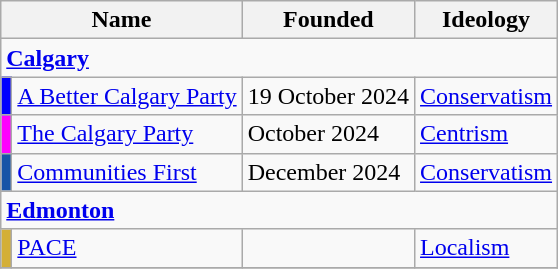<table class="wikitable">
<tr>
<th colspan=2>Name</th>
<th>Founded</th>
<th>Ideology</th>
</tr>
<tr>
<td colspan=4><strong><a href='#'>Calgary</a></strong></td>
</tr>
<tr>
<td bgcolor=blue></td>
<td><a href='#'>A Better Calgary Party</a></td>
<td>19 October 2024</td>
<td><a href='#'>Conservatism</a></td>
</tr>
<tr>
<td bgcolor=#ff01fe></td>
<td><a href='#'>The Calgary Party</a></td>
<td>October 2024</td>
<td><a href='#'>Centrism</a></td>
</tr>
<tr>
<td bgcolor=#1754a7></td>
<td><a href='#'>Communities First</a></td>
<td>December 2024</td>
<td><a href='#'>Conservatism</a></td>
</tr>
<tr>
<td colspan=4><strong><a href='#'>Edmonton</a></strong></td>
</tr>
<tr>
<td bgcolor=#D4AF37></td>
<td><a href='#'>PACE</a></td>
<td></td>
<td><a href='#'>Localism</a></td>
</tr>
<tr>
</tr>
</table>
